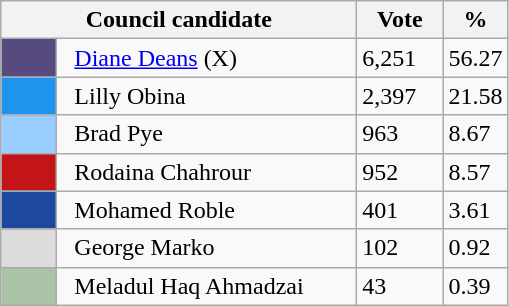<table class="wikitable">
<tr>
<th width="230px" colspan="2">Council candidate</th>
<th width="50px">Vote</th>
<th width="30px">%</th>
</tr>
<tr>
<td bgcolor=#574A7F width="30px"> </td>
<td>  <a href='#'>Diane Deans</a> (X)</td>
<td>6,251</td>
<td>56.27</td>
</tr>
<tr>
<td bgcolor=#1D95EE width="30px"> </td>
<td>  Lilly Obina</td>
<td>2,397</td>
<td>21.58</td>
</tr>
<tr>
<td bgcolor=#99CCFF width="30px"> </td>
<td>  Brad Pye</td>
<td>963</td>
<td>8.67</td>
</tr>
<tr>
<td bgcolor=#C31418 width="30px"> </td>
<td>  Rodaina Chahrour</td>
<td>952</td>
<td>8.57</td>
</tr>
<tr>
<td bgcolor=#1E489D width="30px"> </td>
<td>  Mohamed Roble</td>
<td>401</td>
<td>3.61</td>
</tr>
<tr>
<td bgcolor=#DCDCDC width="30px"> </td>
<td>  George Marko</td>
<td>102</td>
<td>0.92</td>
</tr>
<tr>
<td bgcolor=#ABC4A7 width="30px"> </td>
<td>  Meladul Haq Ahmadzai</td>
<td>43</td>
<td>0.39</td>
</tr>
</table>
